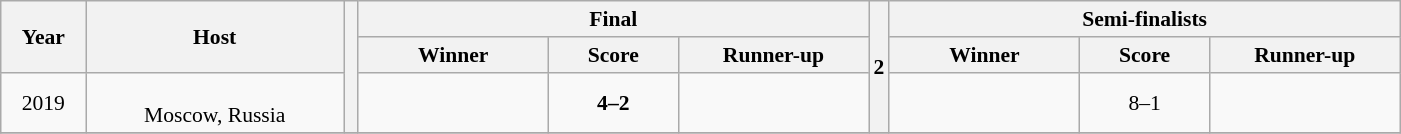<table class=wikitable style="font-size:90%; text-align:center;">
<tr>
<th rowspan=2 width=50>Year</th>
<th rowspan=2 width=165>Host</th>
<th width=3 rowspan=3></th>
<th colspan=3>Final</th>
<th width=3 rowspan=3>2</th>
<th colspan=3>Semi-finalists</th>
</tr>
<tr>
<th width=120>Winner</th>
<th width=80>Score</th>
<th width=120>Runner-up</th>
<th width=120>Winner</th>
<th width=80>Score</th>
<th width=120>Runner-up</th>
</tr>
<tr>
<td>2019</td>
<td><br> Moscow, Russia</td>
<td><strong></strong></td>
<td><strong>4–2</strong></td>
<td></td>
<td width=116></td>
<td>8–1</td>
<td width=116></td>
</tr>
<tr>
</tr>
</table>
